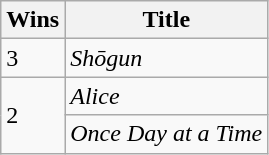<table class="wikitable">
<tr>
<th>Wins</th>
<th>Title</th>
</tr>
<tr>
<td>3</td>
<td><em>Shōgun</em></td>
</tr>
<tr>
<td rowspan="2">2</td>
<td><em>Alice</em></td>
</tr>
<tr>
<td><em>Once Day at a Time</em></td>
</tr>
</table>
